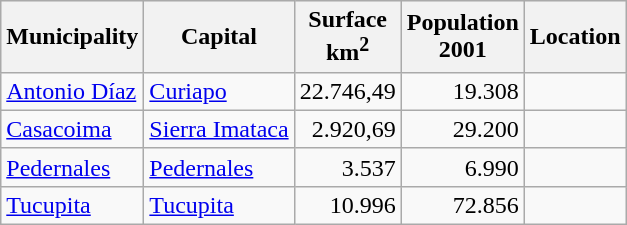<table class="wikitable">
<tr style="background:#eee;">
<th>Municipality</th>
<th>Capital</th>
<th>Surface<br>km<sup>2</sup></th>
<th>Population<br>2001</th>
<th>Location</th>
</tr>
<tr>
<td><a href='#'>Antonio Díaz</a></td>
<td><a href='#'>Curiapo</a></td>
<td align="right">22.746,49</td>
<td align="right">19.308</td>
<td></td>
</tr>
<tr>
<td><a href='#'>Casacoima</a></td>
<td><a href='#'>Sierra Imataca</a></td>
<td align="right">2.920,69</td>
<td align="right">29.200</td>
<td></td>
</tr>
<tr>
<td><a href='#'>Pedernales</a></td>
<td><a href='#'>Pedernales</a></td>
<td align="right">3.537</td>
<td align="right">6.990</td>
<td></td>
</tr>
<tr>
<td><a href='#'>Tucupita</a></td>
<td><a href='#'>Tucupita</a></td>
<td align="right">10.996</td>
<td align="right">72.856</td>
<td></td>
</tr>
</table>
